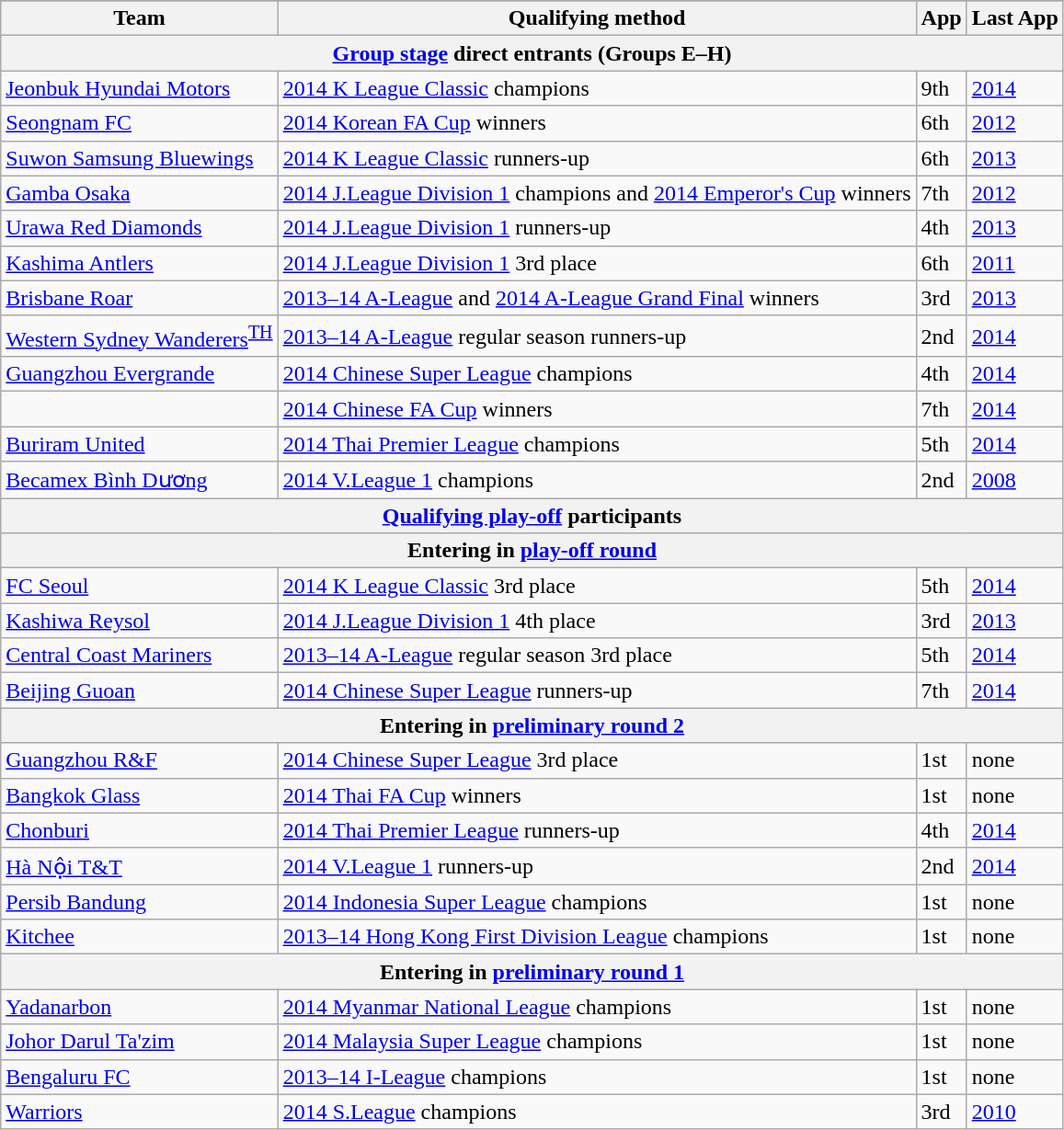<table class="wikitable">
<tr>
</tr>
<tr>
<th>Team</th>
<th>Qualifying method</th>
<th>App</th>
<th>Last App</th>
</tr>
<tr>
<th colspan=4><a href='#'>Group stage</a> direct entrants (Groups E–H)</th>
</tr>
<tr>
<td> <a href='#'>Jeonbuk Hyundai Motors</a></td>
<td><a href='#'>2014 K League Classic</a> champions</td>
<td>9th</td>
<td><a href='#'>2014</a></td>
</tr>
<tr>
<td> <a href='#'>Seongnam FC</a></td>
<td><a href='#'>2014 Korean FA Cup</a> winners</td>
<td>6th</td>
<td><a href='#'>2012</a></td>
</tr>
<tr>
<td> <a href='#'>Suwon Samsung Bluewings</a></td>
<td><a href='#'>2014 K League Classic</a> runners-up</td>
<td>6th</td>
<td><a href='#'>2013</a></td>
</tr>
<tr>
<td> <a href='#'>Gamba Osaka</a></td>
<td><a href='#'>2014 J.League Division 1</a> champions and <a href='#'>2014 Emperor's Cup</a> winners</td>
<td>7th</td>
<td><a href='#'>2012</a></td>
</tr>
<tr>
<td> <a href='#'>Urawa Red Diamonds</a></td>
<td><a href='#'>2014 J.League Division 1</a> runners-up</td>
<td>4th</td>
<td><a href='#'>2013</a></td>
</tr>
<tr>
<td> <a href='#'>Kashima Antlers</a></td>
<td><a href='#'>2014 J.League Division 1</a> 3rd place</td>
<td>6th</td>
<td><a href='#'>2011</a></td>
</tr>
<tr>
<td> <a href='#'>Brisbane Roar</a></td>
<td><a href='#'>2013–14 A-League</a> and <a href='#'>2014 A-League Grand Final</a> winners</td>
<td>3rd</td>
<td><a href='#'>2013</a></td>
</tr>
<tr>
<td> <a href='#'>Western Sydney Wanderers</a><sup><a href='#'>TH</a></sup></td>
<td><a href='#'>2013–14 A-League</a> regular season runners-up</td>
<td>2nd</td>
<td><a href='#'>2014</a></td>
</tr>
<tr>
<td> <a href='#'>Guangzhou Evergrande</a></td>
<td><a href='#'>2014 Chinese Super League</a> champions</td>
<td>4th</td>
<td><a href='#'>2014</a></td>
</tr>
<tr>
<td></td>
<td><a href='#'>2014 Chinese FA Cup</a> winners</td>
<td>7th</td>
<td><a href='#'>2014</a></td>
</tr>
<tr>
<td> <a href='#'>Buriram United</a></td>
<td><a href='#'>2014 Thai Premier League</a> champions</td>
<td>5th</td>
<td><a href='#'>2014</a></td>
</tr>
<tr>
<td> <a href='#'>Becamex Bình Dương</a></td>
<td><a href='#'>2014 V.League 1</a> champions</td>
<td>2nd</td>
<td><a href='#'>2008</a></td>
</tr>
<tr>
<th colspan=4><a href='#'>Qualifying play-off</a> participants</th>
</tr>
<tr>
<th colspan=4>Entering in <a href='#'>play-off round</a></th>
</tr>
<tr>
<td> <a href='#'>FC Seoul</a></td>
<td><a href='#'>2014 K League Classic</a> 3rd place</td>
<td>5th</td>
<td><a href='#'>2014</a></td>
</tr>
<tr>
<td> <a href='#'>Kashiwa Reysol</a></td>
<td><a href='#'>2014 J.League Division 1</a> 4th place</td>
<td>3rd</td>
<td><a href='#'>2013</a></td>
</tr>
<tr>
<td> <a href='#'>Central Coast Mariners</a></td>
<td><a href='#'>2013–14 A-League</a> regular season 3rd place</td>
<td>5th</td>
<td><a href='#'>2014</a></td>
</tr>
<tr>
<td> <a href='#'>Beijing Guoan</a></td>
<td><a href='#'>2014 Chinese Super League</a> runners-up</td>
<td>7th</td>
<td><a href='#'>2014</a></td>
</tr>
<tr>
<th colspan=4>Entering in <a href='#'>preliminary round 2</a></th>
</tr>
<tr>
<td> <a href='#'>Guangzhou R&F</a></td>
<td><a href='#'>2014 Chinese Super League</a> 3rd place</td>
<td>1st</td>
<td>none</td>
</tr>
<tr>
<td> <a href='#'>Bangkok Glass</a></td>
<td><a href='#'>2014 Thai FA Cup</a> winners</td>
<td>1st</td>
<td>none</td>
</tr>
<tr>
<td> <a href='#'>Chonburi</a></td>
<td><a href='#'>2014 Thai Premier League</a> runners-up</td>
<td>4th</td>
<td><a href='#'>2014</a></td>
</tr>
<tr>
<td> <a href='#'>Hà Nội T&T</a></td>
<td><a href='#'>2014 V.League 1</a> runners-up</td>
<td>2nd</td>
<td><a href='#'>2014</a></td>
</tr>
<tr>
<td> <a href='#'>Persib Bandung</a></td>
<td><a href='#'>2014 Indonesia Super League</a> champions</td>
<td>1st</td>
<td>none</td>
</tr>
<tr>
<td> <a href='#'>Kitchee</a></td>
<td><a href='#'>2013–14 Hong Kong First Division League</a> champions</td>
<td>1st</td>
<td>none</td>
</tr>
<tr>
<th colspan=4>Entering in <a href='#'>preliminary round 1</a></th>
</tr>
<tr>
<td> <a href='#'>Yadanarbon</a></td>
<td><a href='#'>2014 Myanmar National League</a> champions</td>
<td>1st</td>
<td>none</td>
</tr>
<tr>
<td> <a href='#'>Johor Darul Ta'zim</a></td>
<td><a href='#'>2014 Malaysia Super League</a> champions</td>
<td>1st</td>
<td>none</td>
</tr>
<tr>
<td> <a href='#'>Bengaluru FC</a></td>
<td><a href='#'>2013–14 I-League</a> champions</td>
<td>1st</td>
<td>none</td>
</tr>
<tr>
<td> <a href='#'>Warriors</a></td>
<td><a href='#'>2014 S.League</a> champions</td>
<td>3rd</td>
<td><a href='#'>2010</a></td>
</tr>
</table>
